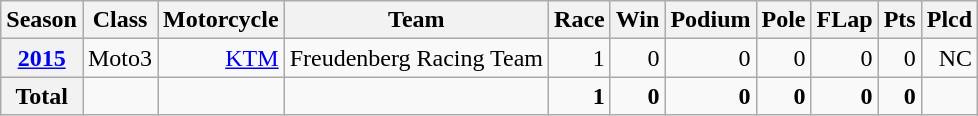<table class="wikitable" style=text-align:right>
<tr>
<th>Season</th>
<th>Class</th>
<th>Motorcycle</th>
<th>Team</th>
<th>Race</th>
<th>Win</th>
<th>Podium</th>
<th>Pole</th>
<th>FLap</th>
<th>Pts</th>
<th>Plcd</th>
</tr>
<tr>
<th><a href='#'>2015</a></th>
<td>Moto3</td>
<td><a href='#'>KTM</a></td>
<td>Freudenberg Racing Team</td>
<td>1</td>
<td>0</td>
<td>0</td>
<td>0</td>
<td>0</td>
<td>0</td>
<td>NC</td>
</tr>
<tr>
<th>Total</th>
<td></td>
<td></td>
<td></td>
<td><strong>1</strong></td>
<td><strong>0</strong></td>
<td><strong>0</strong></td>
<td><strong>0</strong></td>
<td><strong>0</strong></td>
<td><strong>0</strong></td>
<td></td>
</tr>
</table>
